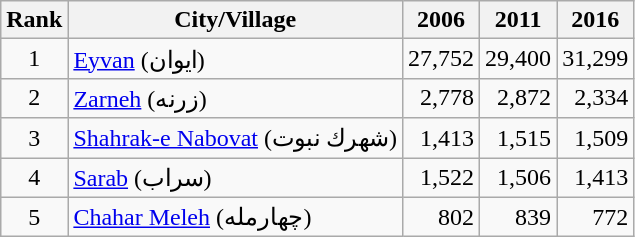<table class="wikitable">
<tr>
<th>Rank</th>
<th>City/Village</th>
<th>2006</th>
<th>2011</th>
<th>2016</th>
</tr>
<tr>
<td align=center>1</td>
<td><a href='#'>Eyvan</a> (ايوان)</td>
<td align=right>27,752</td>
<td align=right>29,400</td>
<td align=right>31,299</td>
</tr>
<tr>
<td align=center>2</td>
<td><a href='#'>Zarneh</a> (زرنه)</td>
<td align=right>2,778</td>
<td align=right>2,872</td>
<td align=right>2,334</td>
</tr>
<tr>
<td align=center>3</td>
<td><a href='#'>Shahrak-e Nabovat</a> (شهرك نبوت)</td>
<td align=right>1,413</td>
<td align=right>1,515</td>
<td align=right>1,509</td>
</tr>
<tr>
<td align=center>4</td>
<td><a href='#'>Sarab</a> (سراب)</td>
<td align=right>1,522</td>
<td align=right>1,506</td>
<td align=right>1,413</td>
</tr>
<tr>
<td align=center>5</td>
<td><a href='#'>Chahar Meleh</a> (چهارمله)</td>
<td align=right>802</td>
<td align=right>839</td>
<td align=right>772</td>
</tr>
</table>
